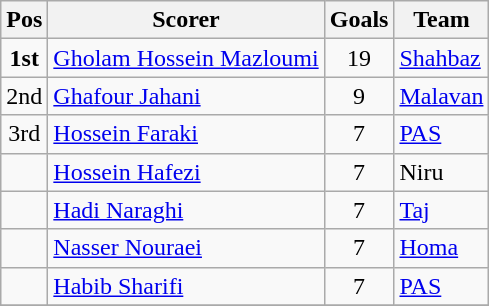<table class="wikitable">
<tr>
<th>Pos</th>
<th>Scorer</th>
<th>Goals</th>
<th>Team</th>
</tr>
<tr>
<td align=center><strong>1st</strong></td>
<td> <a href='#'>Gholam Hossein Mazloumi</a></td>
<td align=center>19</td>
<td><a href='#'>Shahbaz</a></td>
</tr>
<tr>
<td align=center>2nd</td>
<td> <a href='#'>Ghafour Jahani</a></td>
<td align=center>9</td>
<td><a href='#'>Malavan</a></td>
</tr>
<tr>
<td align=center>3rd</td>
<td> <a href='#'>Hossein Faraki</a></td>
<td align=center>7</td>
<td><a href='#'>PAS</a></td>
</tr>
<tr>
<td></td>
<td> <a href='#'>Hossein Hafezi</a></td>
<td align=center>7</td>
<td>Niru</td>
</tr>
<tr>
<td></td>
<td> <a href='#'>Hadi Naraghi</a></td>
<td align=center>7</td>
<td><a href='#'>Taj</a></td>
</tr>
<tr>
<td></td>
<td> <a href='#'>Nasser Nouraei</a></td>
<td align=center>7</td>
<td><a href='#'>Homa</a></td>
</tr>
<tr>
<td></td>
<td> <a href='#'>Habib Sharifi</a></td>
<td align=center>7</td>
<td><a href='#'>PAS</a></td>
</tr>
<tr>
</tr>
</table>
